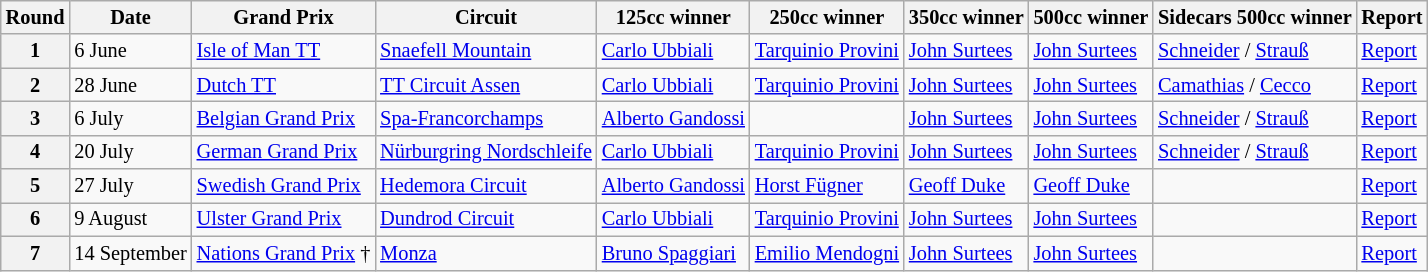<table class="wikitable" style="font-size: 85%">
<tr>
<th>Round</th>
<th>Date</th>
<th>Grand Prix</th>
<th>Circuit</th>
<th>125cc winner</th>
<th>250cc winner</th>
<th>350cc winner</th>
<th>500cc winner</th>
<th>Sidecars 500cc winner</th>
<th>Report</th>
</tr>
<tr>
<th>1</th>
<td>6 June</td>
<td> <a href='#'>Isle of Man TT</a></td>
<td><a href='#'>Snaefell Mountain</a></td>
<td> <a href='#'>Carlo Ubbiali</a></td>
<td> <a href='#'>Tarquinio Provini</a></td>
<td> <a href='#'>John Surtees</a></td>
<td> <a href='#'>John Surtees</a></td>
<td> <a href='#'>Schneider</a> / <a href='#'>Strauß</a></td>
<td><a href='#'>Report</a></td>
</tr>
<tr>
<th>2</th>
<td>28 June</td>
<td> <a href='#'>Dutch TT</a></td>
<td><a href='#'>TT Circuit Assen</a></td>
<td> <a href='#'>Carlo Ubbiali</a></td>
<td> <a href='#'>Tarquinio Provini</a></td>
<td> <a href='#'>John Surtees</a></td>
<td> <a href='#'>John Surtees</a></td>
<td>  <a href='#'>Camathias</a> / <a href='#'>Cecco</a></td>
<td><a href='#'>Report</a></td>
</tr>
<tr>
<th>3</th>
<td>6 July</td>
<td> <a href='#'>Belgian Grand Prix</a></td>
<td><a href='#'>Spa-Francorchamps</a></td>
<td> <a href='#'>Alberto Gandossi</a></td>
<td></td>
<td> <a href='#'>John Surtees</a></td>
<td> <a href='#'>John Surtees</a></td>
<td> <a href='#'>Schneider</a> / <a href='#'>Strauß</a></td>
<td><a href='#'>Report</a></td>
</tr>
<tr>
<th>4</th>
<td>20 July</td>
<td> <a href='#'>German Grand Prix</a></td>
<td><a href='#'>Nürburgring Nordschleife</a></td>
<td> <a href='#'>Carlo Ubbiali</a></td>
<td> <a href='#'>Tarquinio Provini</a></td>
<td> <a href='#'>John Surtees</a></td>
<td> <a href='#'>John Surtees</a></td>
<td> <a href='#'>Schneider</a> / <a href='#'>Strauß</a></td>
<td><a href='#'>Report</a></td>
</tr>
<tr>
<th>5</th>
<td>27 July</td>
<td> <a href='#'>Swedish Grand Prix</a></td>
<td><a href='#'>Hedemora Circuit</a></td>
<td> <a href='#'>Alberto Gandossi</a></td>
<td> <a href='#'>Horst Fügner</a></td>
<td> <a href='#'>Geoff Duke</a></td>
<td> <a href='#'>Geoff Duke</a></td>
<td></td>
<td><a href='#'>Report</a></td>
</tr>
<tr>
<th>6</th>
<td>9 August</td>
<td> <a href='#'>Ulster Grand Prix</a></td>
<td><a href='#'>Dundrod Circuit</a></td>
<td> <a href='#'>Carlo Ubbiali</a></td>
<td> <a href='#'>Tarquinio Provini</a></td>
<td> <a href='#'>John Surtees</a></td>
<td> <a href='#'>John Surtees</a></td>
<td></td>
<td><a href='#'>Report</a></td>
</tr>
<tr>
<th>7</th>
<td>14 September</td>
<td> <a href='#'>Nations Grand Prix</a> †</td>
<td><a href='#'>Monza</a></td>
<td> <a href='#'>Bruno Spaggiari</a></td>
<td> <a href='#'>Emilio Mendogni</a></td>
<td> <a href='#'>John Surtees</a></td>
<td> <a href='#'>John Surtees</a></td>
<td></td>
<td><a href='#'>Report</a></td>
</tr>
</table>
